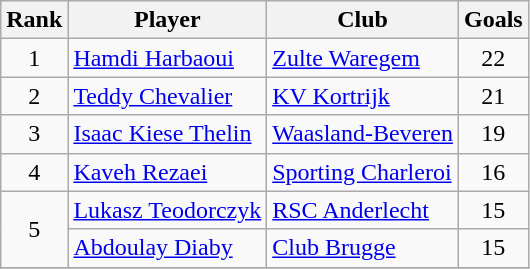<table class="wikitable" style="text-align:center">
<tr>
<th>Rank</th>
<th>Player</th>
<th>Club</th>
<th>Goals</th>
</tr>
<tr>
<td>1</td>
<td align="left"> <a href='#'>Hamdi Harbaoui</a></td>
<td align="left"><a href='#'>Zulte Waregem</a></td>
<td>22</td>
</tr>
<tr>
<td>2</td>
<td align="left"> <a href='#'>Teddy Chevalier</a></td>
<td align="left"><a href='#'>KV Kortrijk</a></td>
<td>21</td>
</tr>
<tr>
<td>3</td>
<td align="left"> <a href='#'>Isaac Kiese Thelin</a></td>
<td align="left"><a href='#'>Waasland-Beveren</a></td>
<td>19</td>
</tr>
<tr>
<td>4</td>
<td align="left"> <a href='#'>Kaveh Rezaei</a></td>
<td align="left"><a href='#'>Sporting Charleroi</a></td>
<td>16</td>
</tr>
<tr>
<td rowspan=2>5</td>
<td align="left"> <a href='#'>Lukasz Teodorczyk</a></td>
<td align="left"><a href='#'>RSC Anderlecht</a></td>
<td>15</td>
</tr>
<tr>
<td align="left"> <a href='#'>Abdoulay Diaby</a></td>
<td align="left"><a href='#'>Club Brugge</a></td>
<td>15</td>
</tr>
<tr>
</tr>
</table>
